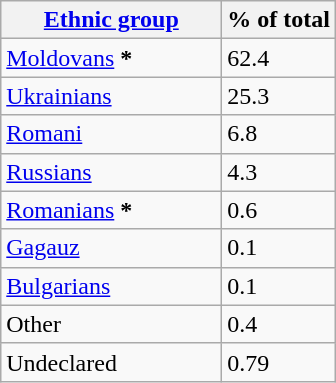<table class="wikitable sortable">
<tr>
<th style="width:140px;"><a href='#'>Ethnic group</a></th>
<th>% of total</th>
</tr>
<tr>
<td><a href='#'>Moldovans</a> <strong>*</strong></td>
<td>62.4</td>
</tr>
<tr>
<td><a href='#'>Ukrainians</a></td>
<td>25.3</td>
</tr>
<tr>
<td><a href='#'>Romani</a></td>
<td>6.8</td>
</tr>
<tr>
<td><a href='#'>Russians</a></td>
<td>4.3</td>
</tr>
<tr>
<td><a href='#'>Romanians</a> <strong>*</strong></td>
<td>0.6</td>
</tr>
<tr>
<td><a href='#'>Gagauz</a></td>
<td>0.1</td>
</tr>
<tr>
<td><a href='#'>Bulgarians</a></td>
<td>0.1</td>
</tr>
<tr>
<td>Other</td>
<td>0.4</td>
</tr>
<tr>
<td>Undeclared</td>
<td>0.79</td>
</tr>
</table>
